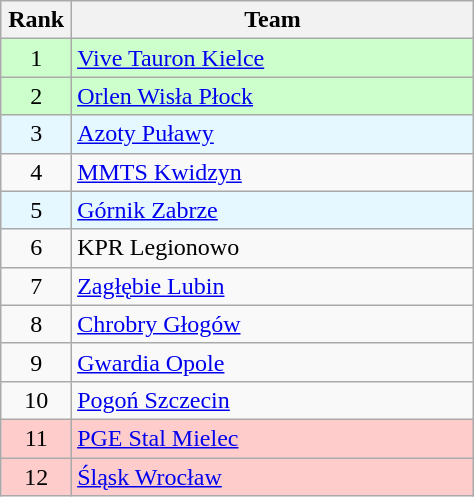<table class="wikitable" style="white-space: nowrap; width:25%">
<tr>
<th width=15%>Rank</th>
<th>Team</th>
</tr>
<tr bgcolor=#CCFFCC>
<td style="text-align:center;">1</td>
<td><a href='#'>Vive Tauron Kielce</a></td>
</tr>
<tr bgcolor=#CCFFCC>
<td style="text-align:center;">2</td>
<td><a href='#'>Orlen Wisła Płock</a></td>
</tr>
<tr bgcolor=#E6F8FF>
<td style="text-align:center;">3</td>
<td><a href='#'>Azoty Puławy</a></td>
</tr>
<tr>
<td style="text-align:center;">4</td>
<td><a href='#'>MMTS Kwidzyn</a></td>
</tr>
<tr bgcolor=#E6F8FF>
<td style="text-align:center;">5</td>
<td><a href='#'>Górnik Zabrze</a></td>
</tr>
<tr>
<td style="text-align:center;">6</td>
<td>KPR Legionowo</td>
</tr>
<tr>
<td style="text-align:center;">7</td>
<td><a href='#'>Zagłębie Lubin</a></td>
</tr>
<tr>
<td style="text-align:center;">8</td>
<td><a href='#'>Chrobry Głogów</a></td>
</tr>
<tr>
<td style="text-align:center;">9</td>
<td><a href='#'>Gwardia Opole</a></td>
</tr>
<tr>
<td style="text-align:center;">10</td>
<td><a href='#'>Pogoń Szczecin</a></td>
</tr>
<tr bgcolor=#FFCCCC>
<td style="text-align:center;">11</td>
<td><a href='#'>PGE Stal Mielec</a></td>
</tr>
<tr bgcolor=#FFCCCC>
<td style="text-align:center;">12</td>
<td><a href='#'>Śląsk Wrocław</a></td>
</tr>
</table>
